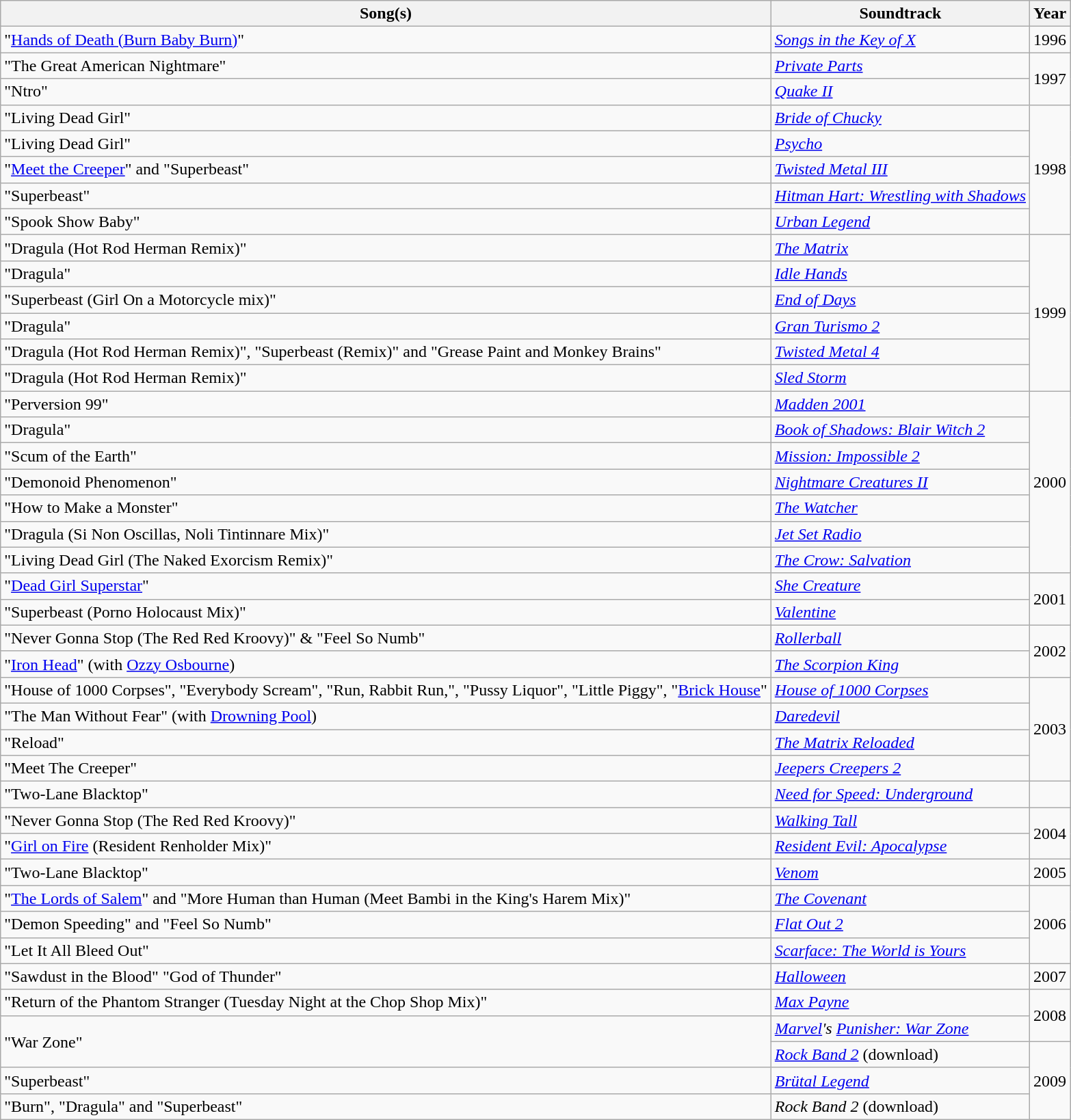<table class="wikitable">
<tr>
<th>Song(s)</th>
<th>Soundtrack</th>
<th>Year</th>
</tr>
<tr>
<td>"<a href='#'>Hands of Death (Burn Baby Burn)</a>"</td>
<td><em><a href='#'>Songs in the Key of X</a></em></td>
<td>1996</td>
</tr>
<tr>
<td>"The Great American Nightmare"</td>
<td><em><a href='#'>Private Parts</a></em></td>
<td rowspan="2">1997</td>
</tr>
<tr>
<td>"Ntro"</td>
<td><em><a href='#'>Quake II</a></em></td>
</tr>
<tr>
<td>"Living Dead Girl"</td>
<td><em><a href='#'>Bride of Chucky</a></em></td>
<td rowspan="5">1998</td>
</tr>
<tr>
<td>"Living Dead Girl"</td>
<td><em><a href='#'>Psycho</a></em></td>
</tr>
<tr>
<td>"<a href='#'>Meet the Creeper</a>" and "Superbeast"</td>
<td><em><a href='#'>Twisted Metal III</a></em></td>
</tr>
<tr>
<td>"Superbeast"</td>
<td><em><a href='#'>Hitman Hart: Wrestling with Shadows</a></em></td>
</tr>
<tr>
<td>"Spook Show Baby"</td>
<td><em><a href='#'>Urban Legend</a></em></td>
</tr>
<tr>
<td>"Dragula (Hot Rod Herman Remix)"</td>
<td><em><a href='#'>The Matrix</a></em></td>
<td rowspan="6">1999</td>
</tr>
<tr>
<td>"Dragula"</td>
<td><em><a href='#'>Idle Hands</a></em></td>
</tr>
<tr>
<td>"Superbeast (Girl On a Motorcycle mix)"</td>
<td><em><a href='#'>End of Days</a></em></td>
</tr>
<tr>
<td>"Dragula"</td>
<td><em><a href='#'>Gran Turismo 2</a></em></td>
</tr>
<tr>
<td>"Dragula (Hot Rod Herman Remix)", "Superbeast (Remix)" and "Grease Paint and Monkey Brains"</td>
<td><em><a href='#'>Twisted Metal 4</a></em></td>
</tr>
<tr>
<td>"Dragula (Hot Rod Herman Remix)"</td>
<td><em><a href='#'>Sled Storm</a></em></td>
</tr>
<tr>
<td>"Perversion 99"</td>
<td><em><a href='#'>Madden 2001</a></em></td>
<td rowspan="7">2000</td>
</tr>
<tr>
<td>"Dragula"</td>
<td><em><a href='#'>Book of Shadows: Blair Witch 2</a></em></td>
</tr>
<tr>
<td>"Scum of the Earth"</td>
<td><em><a href='#'>Mission: Impossible 2</a></em></td>
</tr>
<tr>
<td>"Demonoid Phenomenon"</td>
<td><em><a href='#'>Nightmare Creatures II</a></em></td>
</tr>
<tr>
<td>"How to Make a Monster"</td>
<td><em><a href='#'>The Watcher</a></em></td>
</tr>
<tr>
<td>"Dragula (Si Non Oscillas, Noli Tintinnare Mix)"</td>
<td><em><a href='#'>Jet Set Radio</a></em></td>
</tr>
<tr>
<td>"Living Dead Girl (The Naked Exorcism Remix)"</td>
<td><em><a href='#'>The Crow: Salvation</a></em></td>
</tr>
<tr>
<td>"<a href='#'>Dead Girl Superstar</a>"</td>
<td><em><a href='#'>She Creature</a></em></td>
<td rowspan="2">2001</td>
</tr>
<tr>
<td>"Superbeast (Porno Holocaust Mix)"</td>
<td><em><a href='#'>Valentine</a></em></td>
</tr>
<tr>
<td>"Never Gonna Stop (The Red Red Kroovy)" & "Feel So Numb"</td>
<td><em><a href='#'>Rollerball</a></em></td>
<td rowspan="2">2002</td>
</tr>
<tr>
<td>"<a href='#'>Iron Head</a>" (with <a href='#'>Ozzy Osbourne</a>)</td>
<td><em><a href='#'>The Scorpion King</a></em></td>
</tr>
<tr>
<td>"House of 1000 Corpses", "Everybody Scream", "Run, Rabbit Run,", "Pussy Liquor", "Little Piggy", "<a href='#'>Brick House</a>"</td>
<td><em><a href='#'>House of 1000 Corpses</a></em></td>
<td rowspan="4">2003</td>
</tr>
<tr>
<td>"The Man Without Fear" (with <a href='#'>Drowning Pool</a>)</td>
<td><em><a href='#'>Daredevil</a></em></td>
</tr>
<tr>
<td>"Reload"</td>
<td><em><a href='#'>The Matrix Reloaded</a></em></td>
</tr>
<tr>
<td>"Meet The Creeper"</td>
<td><em><a href='#'>Jeepers Creepers 2</a></em></td>
</tr>
<tr>
<td>"Two-Lane Blacktop"</td>
<td><em><a href='#'>Need for Speed: Underground</a></em></td>
<td></td>
</tr>
<tr>
<td>"Never Gonna Stop (The Red Red Kroovy)"</td>
<td><em><a href='#'>Walking Tall</a></em></td>
<td rowspan="2">2004</td>
</tr>
<tr>
<td>"<a href='#'>Girl on Fire</a> (Resident Renholder Mix)"</td>
<td><em><a href='#'>Resident Evil: Apocalypse</a></em></td>
</tr>
<tr>
<td>"Two-Lane Blacktop"</td>
<td><em><a href='#'>Venom</a></em></td>
<td>2005</td>
</tr>
<tr>
<td>"<a href='#'>The Lords of Salem</a>" and "More Human than Human (Meet Bambi in the King's Harem Mix)"</td>
<td><em><a href='#'>The Covenant</a></em></td>
<td rowspan="3">2006</td>
</tr>
<tr>
<td>"Demon Speeding" and "Feel So Numb"</td>
<td><em><a href='#'>Flat Out 2</a></em></td>
</tr>
<tr>
<td>"Let It All Bleed Out"</td>
<td><em><a href='#'>Scarface: The World is Yours</a></em></td>
</tr>
<tr>
<td>"Sawdust in the Blood" "God of Thunder"</td>
<td><em><a href='#'>Halloween</a></em></td>
<td>2007</td>
</tr>
<tr>
<td>"Return of the Phantom Stranger (Tuesday Night at the Chop Shop Mix)"</td>
<td><em><a href='#'>Max Payne</a></em></td>
<td rowspan="2">2008</td>
</tr>
<tr>
<td rowspan="2">"War Zone"</td>
<td><em><a href='#'>Marvel</a>'s <a href='#'>Punisher: War Zone</a></em></td>
</tr>
<tr>
<td><em><a href='#'>Rock Band 2</a></em> (download)</td>
<td rowspan="3">2009</td>
</tr>
<tr>
<td>"Superbeast"</td>
<td><em><a href='#'>Brütal Legend</a></em></td>
</tr>
<tr>
<td>"Burn", "Dragula" and "Superbeast"</td>
<td><em>Rock Band 2</em> (download)</td>
</tr>
</table>
